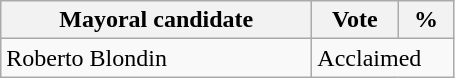<table class="wikitable">
<tr>
<th bgcolor="#DDDDFF" width="200px">Mayoral candidate</th>
<th bgcolor="#DDDDFF" width="50px">Vote</th>
<th bgcolor="#DDDDFF"  width="30px">%</th>
</tr>
<tr>
<td>Roberto Blondin</td>
<td colspan="2">Acclaimed</td>
</tr>
</table>
